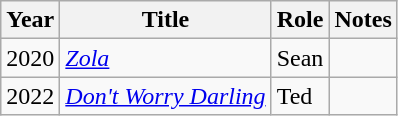<table class="wikitable sortable">
<tr>
<th>Year</th>
<th>Title</th>
<th>Role</th>
<th class="unsortable">Notes</th>
</tr>
<tr>
<td>2020</td>
<td><em><a href='#'>Zola</a></em></td>
<td>Sean</td>
<td></td>
</tr>
<tr>
<td>2022</td>
<td><em><a href='#'>Don't Worry Darling</a></em></td>
<td>Ted</td>
<td></td>
</tr>
</table>
